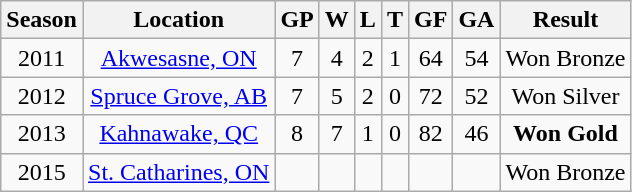<table class="wikitable">
<tr>
<th>Season</th>
<th>Location</th>
<th>GP</th>
<th>W</th>
<th>L</th>
<th>T</th>
<th>GF</th>
<th>GA</th>
<th>Result</th>
</tr>
<tr style="text-align:center;">
<td>2011</td>
<td><a href='#'>Akwesasne, ON</a></td>
<td>7</td>
<td>4</td>
<td>2</td>
<td>1</td>
<td>64</td>
<td>54</td>
<td>Won Bronze</td>
</tr>
<tr style="text-align:center;">
<td>2012</td>
<td><a href='#'>Spruce Grove, AB</a></td>
<td>7</td>
<td>5</td>
<td>2</td>
<td>0</td>
<td>72</td>
<td>52</td>
<td>Won Silver</td>
</tr>
<tr style="text-align:center;">
<td>2013</td>
<td><a href='#'>Kahnawake, QC</a></td>
<td>8</td>
<td>7</td>
<td>1</td>
<td>0</td>
<td>82</td>
<td>46</td>
<td><strong>Won Gold</strong></td>
</tr>
<tr style="text-align:center;">
<td>2015</td>
<td><a href='#'>St. Catharines, ON</a></td>
<td></td>
<td></td>
<td></td>
<td></td>
<td></td>
<td></td>
<td>Won Bronze</td>
</tr>
</table>
